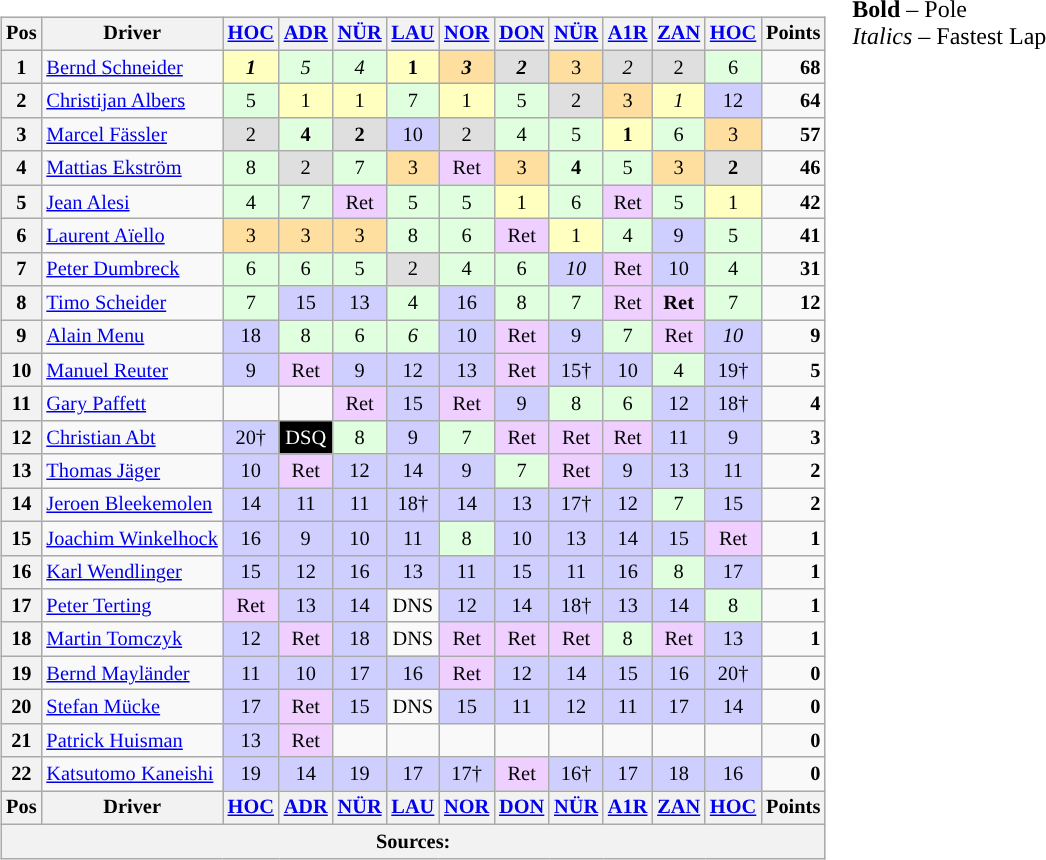<table>
<tr>
<td><br><table class="wikitable" style="font-size:85%; text-align:center">
<tr valign="top">
<th valign="middle">Pos</th>
<th valign="middle">Driver</th>
<th><a href='#'>HOC</a><br></th>
<th><a href='#'>ADR</a><br></th>
<th><a href='#'>NÜR</a><br></th>
<th><a href='#'>LAU</a><br></th>
<th><a href='#'>NOR</a><br></th>
<th><a href='#'>DON</a><br></th>
<th><a href='#'>NÜR</a><br></th>
<th><a href='#'>A1R</a><br></th>
<th><a href='#'>ZAN</a><br></th>
<th><a href='#'>HOC</a><br></th>
<th valign="middle">Points</th>
</tr>
<tr>
<th>1</th>
<td align="left"> <a href='#'>Bernd Schneider</a></td>
<td style="background:#FFFFBF;"><strong><em>1</em></strong></td>
<td style="background:#DFFFDF;"><em>5</em></td>
<td style="background:#DFFFDF;"><em>4</em></td>
<td style="background:#FFFFBF;"><strong>1</strong></td>
<td style="background:#FFDF9F;"><strong><em>3</em></strong></td>
<td style="background:#DFDFDF;"><strong><em>2</em></strong></td>
<td style="background:#FFDF9F;">3</td>
<td style="background:#DFDFDF;"><em>2</em></td>
<td style="background:#DFDFDF;">2</td>
<td style="background:#DFFFDF;">6</td>
<td align="right"><strong>68</strong></td>
</tr>
<tr>
<th>2</th>
<td align="left"> <a href='#'>Christijan Albers</a></td>
<td style="background:#DFFFDF;">5</td>
<td style="background:#FFFFBF;">1</td>
<td style="background:#FFFFBF;">1</td>
<td style="background:#DFFFDF;">7</td>
<td style="background:#FFFFBF;">1</td>
<td style="background:#DFFFDF;">5</td>
<td style="background:#DFDFDF;">2</td>
<td style="background:#FFDF9F;">3</td>
<td style="background:#FFFFBF;"><em>1</em></td>
<td style="background:#CFCFFF;">12</td>
<td align="right"><strong>64</strong></td>
</tr>
<tr>
<th>3</th>
<td align="left"> <a href='#'>Marcel Fässler</a></td>
<td style="background:#DFDFDF;">2</td>
<td style="background:#DFFFDF;"><strong>4</strong></td>
<td style="background:#DFDFDF;"><strong>2</strong></td>
<td style="background:#CFCFFF;">10</td>
<td style="background:#DFDFDF;">2</td>
<td style="background:#DFFFDF;">4</td>
<td style="background:#DFFFDF;">5</td>
<td style="background:#FFFFBF;"><strong>1</strong></td>
<td style="background:#DFFFDF;">6</td>
<td style="background:#FFDF9F;">3</td>
<td align="right"><strong>57</strong></td>
</tr>
<tr>
<th>4</th>
<td align="left"> <a href='#'>Mattias Ekström</a></td>
<td style="background:#DFFFDF;">8</td>
<td style="background:#DFDFDF;">2</td>
<td style="background:#DFFFDF;">7</td>
<td style="background:#FFDF9F;">3</td>
<td style="background:#EFCFFF;">Ret</td>
<td style="background:#FFDF9F;">3</td>
<td style="background:#DFFFDF;"><strong>4</strong></td>
<td style="background:#DFFFDF;">5</td>
<td style="background:#FFDF9F;">3</td>
<td style="background:#DFDFDF;"><strong>2</strong></td>
<td align="right"><strong>46</strong></td>
</tr>
<tr>
<th>5</th>
<td align="left"> <a href='#'>Jean Alesi</a></td>
<td style="background:#DFFFDF;">4</td>
<td style="background:#DFFFDF;">7</td>
<td style="background:#EFCFFF;">Ret</td>
<td style="background:#DFFFDF;">5</td>
<td style="background:#DFFFDF;">5</td>
<td style="background:#FFFFBF;">1</td>
<td style="background:#DFFFDF;">6</td>
<td style="background:#EFCFFF;">Ret</td>
<td style="background:#DFFFDF;">5</td>
<td style="background:#FFFFBF;">1</td>
<td align="right"><strong>42</strong></td>
</tr>
<tr>
<th>6</th>
<td align="left"> <a href='#'>Laurent Aïello</a></td>
<td style="background:#FFDF9F;">3</td>
<td style="background:#FFDF9F;">3</td>
<td style="background:#FFDF9F;">3</td>
<td style="background:#DFFFDF;">8</td>
<td style="background:#DFFFDF;">6</td>
<td style="background:#EFCFFF;">Ret</td>
<td style="background:#FFFFBF;">1</td>
<td style="background:#DFFFDF;">4</td>
<td style="background:#CFCFFF;">9</td>
<td style="background:#DFFFDF;">5</td>
<td align="right"><strong>41</strong></td>
</tr>
<tr>
<th>7</th>
<td align="left"> <a href='#'>Peter Dumbreck</a></td>
<td style="background:#DFFFDF;">6</td>
<td style="background:#DFFFDF;">6</td>
<td style="background:#DFFFDF;">5</td>
<td style="background:#DFDFDF;">2</td>
<td style="background:#DFFFDF;">4</td>
<td style="background:#DFFFDF;">6</td>
<td style="background:#CFCFFF;"><em>10</em></td>
<td style="background:#EFCFFF;">Ret</td>
<td style="background:#CFCFFF;">10</td>
<td style="background:#DFFFDF;">4</td>
<td align="right"><strong>31</strong></td>
</tr>
<tr>
<th>8</th>
<td align="left"> <a href='#'>Timo Scheider</a></td>
<td style="background:#DFFFDF;">7</td>
<td style="background:#CFCFFF;">15</td>
<td style="background:#CFCFFF;">13</td>
<td style="background:#DFFFDF;">4</td>
<td style="background:#CFCFFF;">16</td>
<td style="background:#DFFFDF;">8</td>
<td style="background:#DFFFDF;">7</td>
<td style="background:#EFCFFF;">Ret</td>
<td style="background:#EFCFFF;"><strong>Ret</strong></td>
<td style="background:#DFFFDF;">7</td>
<td align="right"><strong>12</strong></td>
</tr>
<tr>
<th>9</th>
<td align="left"> <a href='#'>Alain Menu</a></td>
<td style="background:#CFCFFF;">18</td>
<td style="background:#DFFFDF;">8</td>
<td style="background:#DFFFDF;">6</td>
<td style="background:#DFFFDF;"><em>6</em></td>
<td style="background:#CFCFFF;">10</td>
<td style="background:#EFCFFF;">Ret</td>
<td style="background:#CFCFFF;">9</td>
<td style="background:#DFFFDF;">7</td>
<td style="background:#EFCFFF;">Ret</td>
<td style="background:#CFCFFF;"><em>10</em></td>
<td align="right"><strong>9</strong></td>
</tr>
<tr>
<th>10</th>
<td align="left"> <a href='#'>Manuel Reuter</a></td>
<td style="background:#CFCFFF;">9</td>
<td style="background:#EFCFFF;">Ret</td>
<td style="background:#CFCFFF;">9</td>
<td style="background:#CFCFFF;">12</td>
<td style="background:#CFCFFF;">13</td>
<td style="background:#EFCFFF;">Ret</td>
<td style="background:#CFCFFF;">15†</td>
<td style="background:#CFCFFF;">10</td>
<td style="background:#DFFFDF;">4</td>
<td style="background:#CFCFFF;">19†</td>
<td align="right"><strong>5</strong></td>
</tr>
<tr>
<th>11</th>
<td align="left"> <a href='#'>Gary Paffett</a></td>
<td></td>
<td></td>
<td style="background:#EFCFFF;">Ret</td>
<td style="background:#CFCFFF;">15</td>
<td style="background:#EFCFFF;">Ret</td>
<td style="background:#CFCFFF;">9</td>
<td style="background:#DFFFDF;">8</td>
<td style="background:#DFFFDF;">6</td>
<td style="background:#CFCFFF;">12</td>
<td style="background:#CFCFFF;">18†</td>
<td align="right"><strong>4</strong></td>
</tr>
<tr>
<th>12</th>
<td align="left"> <a href='#'>Christian Abt</a></td>
<td style="background:#CFCFFF;">20†</td>
<td style="background:#000000; color:white">DSQ</td>
<td style="background:#DFFFDF;">8</td>
<td style="background:#CFCFFF;">9</td>
<td style="background:#DFFFDF;">7</td>
<td style="background:#EFCFFF;">Ret</td>
<td style="background:#EFCFFF;">Ret</td>
<td style="background:#EFCFFF;">Ret</td>
<td style="background:#CFCFFF;">11</td>
<td style="background:#CFCFFF;">9</td>
<td align="right"><strong>3</strong></td>
</tr>
<tr>
<th>13</th>
<td align="left"> <a href='#'>Thomas Jäger</a></td>
<td style="background:#CFCFFF;">10</td>
<td style="background:#EFCFFF;">Ret</td>
<td style="background:#CFCFFF;">12</td>
<td style="background:#CFCFFF;">14</td>
<td style="background:#CFCFFF;">9</td>
<td style="background:#DFFFDF;">7</td>
<td style="background:#EFCFFF;">Ret</td>
<td style="background:#CFCFFF;">9</td>
<td style="background:#CFCFFF;">13</td>
<td style="background:#CFCFFF;">11</td>
<td align="right"><strong>2</strong></td>
</tr>
<tr>
<th>14</th>
<td align="left"> <a href='#'>Jeroen Bleekemolen</a></td>
<td style="background:#CFCFFF;">14</td>
<td style="background:#CFCFFF;">11</td>
<td style="background:#CFCFFF;">11</td>
<td style="background:#CFCFFF;">18†</td>
<td style="background:#CFCFFF;">14</td>
<td style="background:#CFCFFF;">13</td>
<td style="background:#CFCFFF;">17†</td>
<td style="background:#CFCFFF;">12</td>
<td style="background:#DFFFDF;">7</td>
<td style="background:#CFCFFF;">15</td>
<td align="right"><strong>2</strong></td>
</tr>
<tr>
<th>15</th>
<td align="left"> <a href='#'>Joachim Winkelhock</a></td>
<td style="background:#CFCFFF;">16</td>
<td style="background:#CFCFFF;">9</td>
<td style="background:#CFCFFF;">10</td>
<td style="background:#CFCFFF;">11</td>
<td style="background:#DFFFDF;">8</td>
<td style="background:#CFCFFF;">10</td>
<td style="background:#CFCFFF;">13</td>
<td style="background:#CFCFFF;">14</td>
<td style="background:#CFCFFF;">15</td>
<td style="background:#EFCFFF;">Ret</td>
<td align="right"><strong>1</strong></td>
</tr>
<tr>
<th>16</th>
<td align="left"> <a href='#'>Karl Wendlinger</a></td>
<td style="background:#CFCFFF;">15</td>
<td style="background:#CFCFFF;">12</td>
<td style="background:#CFCFFF;">16</td>
<td style="background:#CFCFFF;">13</td>
<td style="background:#CFCFFF;">11</td>
<td style="background:#CFCFFF;">15</td>
<td style="background:#CFCFFF;">11</td>
<td style="background:#CFCFFF;">16</td>
<td style="background:#DFFFDF;">8</td>
<td style="background:#CFCFFF;">17</td>
<td align="right"><strong>1</strong></td>
</tr>
<tr>
<th>17</th>
<td align="left"> <a href='#'>Peter Terting</a></td>
<td style="background:#EFCFFF;">Ret</td>
<td style="background:#CFCFFF;">13</td>
<td style="background:#CFCFFF;">14</td>
<td>DNS</td>
<td style="background:#CFCFFF;">12</td>
<td style="background:#CFCFFF;">14</td>
<td style="background:#CFCFFF;">18†</td>
<td style="background:#CFCFFF;">13</td>
<td style="background:#CFCFFF;">14</td>
<td style="background:#DFFFDF;">8</td>
<td align="right"><strong>1</strong></td>
</tr>
<tr>
<th>18</th>
<td align="left"> <a href='#'>Martin Tomczyk</a></td>
<td style="background:#CFCFFF;">12</td>
<td style="background:#EFCFFF;">Ret</td>
<td style="background:#CFCFFF;">18</td>
<td>DNS</td>
<td style="background:#EFCFFF;">Ret</td>
<td style="background:#EFCFFF;">Ret</td>
<td style="background:#EFCFFF;">Ret</td>
<td style="background:#DFFFDF;">8</td>
<td style="background:#EFCFFF;">Ret</td>
<td style="background:#CFCFFF;">13</td>
<td align="right"><strong>1</strong></td>
</tr>
<tr>
<th>19</th>
<td align="left"> <a href='#'>Bernd Mayländer</a></td>
<td style="background:#CFCFFF;">11</td>
<td style="background:#CFCFFF;">10</td>
<td style="background:#CFCFFF;">17</td>
<td style="background:#CFCFFF;">16</td>
<td style="background:#EFCFFF;">Ret</td>
<td style="background:#CFCFFF;">12</td>
<td style="background:#CFCFFF;">14</td>
<td style="background:#CFCFFF;">15</td>
<td style="background:#CFCFFF;">16</td>
<td style="background:#CFCFFF;">20†</td>
<td align="right"><strong>0</strong></td>
</tr>
<tr>
<th>20</th>
<td align="left"> <a href='#'>Stefan Mücke</a></td>
<td style="background:#CFCFFF;">17</td>
<td style="background:#EFCFFF;">Ret</td>
<td style="background:#CFCFFF;">15</td>
<td>DNS</td>
<td style="background:#CFCFFF;">15</td>
<td style="background:#CFCFFF;">11</td>
<td style="background:#CFCFFF;">12</td>
<td style="background:#CFCFFF;">11</td>
<td style="background:#CFCFFF;">17</td>
<td style="background:#CFCFFF;">14</td>
<td align="right"><strong>0</strong></td>
</tr>
<tr>
<th>21</th>
<td align="left"> <a href='#'>Patrick Huisman</a></td>
<td style="background:#CFCFFF;">13</td>
<td style="background:#EFCFFF;">Ret</td>
<td></td>
<td></td>
<td></td>
<td></td>
<td></td>
<td></td>
<td></td>
<td></td>
<td align="right"><strong>0</strong></td>
</tr>
<tr>
<th>22</th>
<td align="left"> <a href='#'>Katsutomo Kaneishi</a></td>
<td style="background:#CFCFFF;">19</td>
<td style="background:#CFCFFF;">14</td>
<td style="background:#CFCFFF;">19</td>
<td style="background:#CFCFFF;">17</td>
<td style="background:#CFCFFF;">17†</td>
<td style="background:#EFCFFF;">Ret</td>
<td style="background:#CFCFFF;">16†</td>
<td style="background:#CFCFFF;">17</td>
<td style="background:#CFCFFF;">18</td>
<td style="background:#CFCFFF;">16</td>
<td align="right"><strong>0</strong></td>
</tr>
<tr>
<th valign="middle">Pos</th>
<th valign="middle">Driver</th>
<th><a href='#'>HOC</a><br></th>
<th><a href='#'>ADR</a><br></th>
<th><a href='#'>NÜR</a><br></th>
<th><a href='#'>LAU</a><br></th>
<th><a href='#'>NOR</a><br></th>
<th><a href='#'>DON</a><br></th>
<th><a href='#'>NÜR</a><br></th>
<th><a href='#'>A1R</a><br></th>
<th><a href='#'>ZAN</a><br></th>
<th><a href='#'>HOC</a><br></th>
<th valign="middle">Points</th>
</tr>
<tr>
<th colspan="13">Sources:</th>
</tr>
</table>
</td>
<td valign="top"><br>
<span><strong>Bold</strong> – Pole<br>
<em>Italics</em> – Fastest Lap</span></td>
</tr>
</table>
